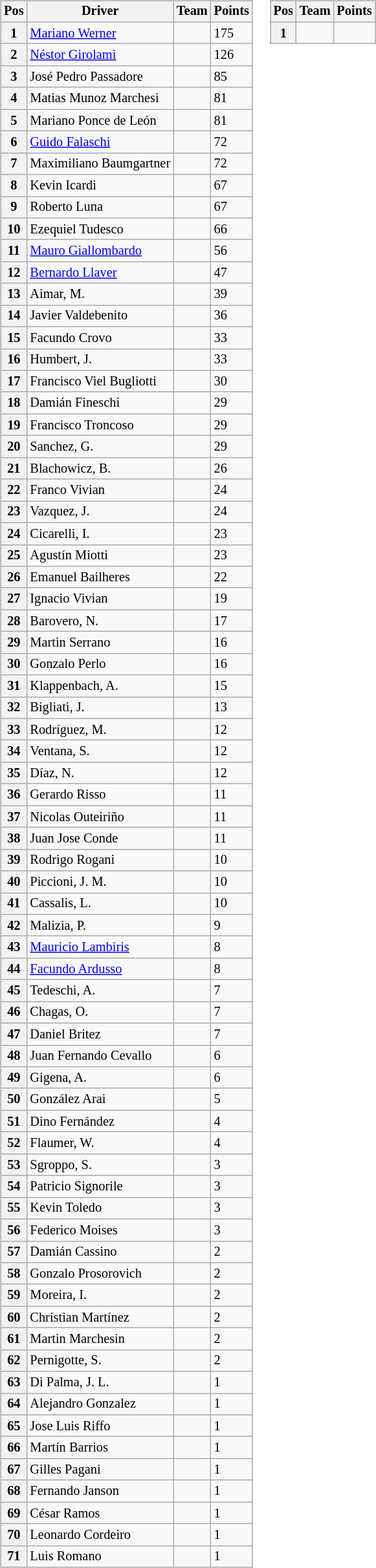<table>
<tr>
<td><br><table class="wikitable" style="font-size:85%">
<tr>
<th>Pos</th>
<th>Driver</th>
<th>Team</th>
<th>Points</th>
</tr>
<tr>
<th>1</th>
<td> <a href='#'>Mariano Werner</a></td>
<td></td>
<td>175</td>
</tr>
<tr>
<th>2</th>
<td> <a href='#'>Néstor Girolami</a></td>
<td></td>
<td>126</td>
</tr>
<tr>
<th>3</th>
<td> José Pedro Passadore</td>
<td></td>
<td>85</td>
</tr>
<tr>
<th>4</th>
<td> Matias Munoz Marchesi</td>
<td></td>
<td>81</td>
</tr>
<tr>
<th>5</th>
<td> Mariano Ponce de León</td>
<td></td>
<td>81</td>
</tr>
<tr>
<th>6</th>
<td> <a href='#'>Guido Falaschi</a></td>
<td></td>
<td>72</td>
</tr>
<tr>
<th>7</th>
<td> Maximiliano Baumgartner</td>
<td></td>
<td>72</td>
</tr>
<tr>
<th>8</th>
<td> Kevin Icardi</td>
<td></td>
<td>67</td>
</tr>
<tr>
<th>9</th>
<td> Roberto Luna</td>
<td></td>
<td>67</td>
</tr>
<tr>
<th>10</th>
<td> Ezequiel Tudesco</td>
<td></td>
<td>66</td>
</tr>
<tr>
<th>11</th>
<td> <a href='#'>Mauro Giallombardo</a></td>
<td></td>
<td>56</td>
</tr>
<tr>
<th>12</th>
<td> <a href='#'>Bernardo Llaver</a></td>
<td></td>
<td>47</td>
</tr>
<tr>
<th>13</th>
<td> Aimar, M.</td>
<td></td>
<td>39</td>
</tr>
<tr>
<th>14</th>
<td> Javier Valdebenito</td>
<td></td>
<td>36</td>
</tr>
<tr>
<th>15</th>
<td> Facundo Crovo</td>
<td></td>
<td>33</td>
</tr>
<tr>
<th>16</th>
<td> Humbert, J.</td>
<td></td>
<td>33</td>
</tr>
<tr>
<th>17</th>
<td> Francisco Viel Bugliotti</td>
<td></td>
<td>30</td>
</tr>
<tr>
<th>18</th>
<td> Damián Fineschi</td>
<td></td>
<td>29</td>
</tr>
<tr>
<th>19</th>
<td> Francisco Troncoso</td>
<td></td>
<td>29</td>
</tr>
<tr>
<th>20</th>
<td> Sanchez, G.</td>
<td></td>
<td>29</td>
</tr>
<tr>
<th>21</th>
<td> Blachowicz, B.</td>
<td></td>
<td>26</td>
</tr>
<tr>
<th>22</th>
<td> Franco Vivian</td>
<td></td>
<td>24</td>
</tr>
<tr>
<th>23</th>
<td> Vazquez, J.</td>
<td></td>
<td>24</td>
</tr>
<tr>
<th>24</th>
<td> Cicarelli, I.</td>
<td></td>
<td>23</td>
</tr>
<tr>
<th>25</th>
<td> Agustín Miotti</td>
<td></td>
<td>23</td>
</tr>
<tr>
<th>26</th>
<td> Emanuel Bailheres</td>
<td></td>
<td>22</td>
</tr>
<tr>
<th>27</th>
<td> Ignacio Vivian</td>
<td></td>
<td>19</td>
</tr>
<tr>
<th>28</th>
<td> Barovero, N.</td>
<td></td>
<td>17</td>
</tr>
<tr>
<th>29</th>
<td> Martin Serrano</td>
<td></td>
<td>16</td>
</tr>
<tr>
<th>30</th>
<td> Gonzalo Perlo</td>
<td></td>
<td>16</td>
</tr>
<tr>
<th>31</th>
<td> Klappenbach, A.</td>
<td></td>
<td>15</td>
</tr>
<tr>
<th>32</th>
<td> Bigliati, J.</td>
<td></td>
<td>13</td>
</tr>
<tr>
<th>33</th>
<td> Rodríguez, M.</td>
<td></td>
<td>12</td>
</tr>
<tr>
<th>34</th>
<td> Ventana, S.</td>
<td></td>
<td>12</td>
</tr>
<tr>
<th>35</th>
<td> Díaz, N.</td>
<td></td>
<td>12</td>
</tr>
<tr>
<th>36</th>
<td> Gerardo Risso</td>
<td></td>
<td>11</td>
</tr>
<tr>
<th>37</th>
<td> Nicolas Outeiriño</td>
<td></td>
<td>11</td>
</tr>
<tr>
<th>38</th>
<td> Juan Jose Conde</td>
<td></td>
<td>11</td>
</tr>
<tr>
<th>39</th>
<td> Rodrigo Rogani</td>
<td></td>
<td>10</td>
</tr>
<tr>
<th>40</th>
<td> Piccioni, J. M.</td>
<td></td>
<td>10</td>
</tr>
<tr>
<th>41</th>
<td> Cassalis, L.</td>
<td></td>
<td>10</td>
</tr>
<tr>
<th>42</th>
<td> Malizia, P.</td>
<td></td>
<td>9</td>
</tr>
<tr>
<th>43</th>
<td> <a href='#'>Mauricio Lambiris</a></td>
<td></td>
<td>8</td>
</tr>
<tr>
<th>44</th>
<td> <a href='#'>Facundo Ardusso</a></td>
<td></td>
<td>8</td>
</tr>
<tr>
<th>45</th>
<td> Tedeschi, A.</td>
<td></td>
<td>7</td>
</tr>
<tr>
<th>46</th>
<td> Chagas, O.</td>
<td></td>
<td>7</td>
</tr>
<tr>
<th>47</th>
<td> Daniel Britez</td>
<td></td>
<td>7</td>
</tr>
<tr>
<th>48</th>
<td> Juan Fernando Cevallo</td>
<td></td>
<td>6</td>
</tr>
<tr>
<th>49</th>
<td> Gigena, A.</td>
<td></td>
<td>6</td>
</tr>
<tr>
<th>50</th>
<td> González Arai</td>
<td></td>
<td>5</td>
</tr>
<tr>
<th>51</th>
<td> Dino Fernández</td>
<td></td>
<td>4</td>
</tr>
<tr>
<th>52</th>
<td> Flaumer, W.</td>
<td></td>
<td>4</td>
</tr>
<tr>
<th>53</th>
<td> Sgroppo, S.</td>
<td></td>
<td>3</td>
</tr>
<tr>
<th>54</th>
<td> Patricio Signorile</td>
<td></td>
<td>3</td>
</tr>
<tr>
<th>55</th>
<td> Kevin Toledo</td>
<td></td>
<td>3</td>
</tr>
<tr>
<th>56</th>
<td> Federico Moises</td>
<td></td>
<td>3</td>
</tr>
<tr>
<th>57</th>
<td> Damián Cassino</td>
<td></td>
<td>2</td>
</tr>
<tr>
<th>58</th>
<td> Gonzalo Prosorovich</td>
<td></td>
<td>2</td>
</tr>
<tr>
<th>59</th>
<td> Moreira, I.</td>
<td></td>
<td>2</td>
</tr>
<tr>
<th>60</th>
<td> Christian Martínez</td>
<td></td>
<td>2</td>
</tr>
<tr>
<th>61</th>
<td> Martin Marchesin</td>
<td></td>
<td>2</td>
</tr>
<tr>
<th>62</th>
<td> Pernigotte, S.</td>
<td></td>
<td>2</td>
</tr>
<tr>
<th>63</th>
<td> Di Palma, J. L.</td>
<td></td>
<td>1</td>
</tr>
<tr>
<th>64</th>
<td> Alejandro Gonzalez</td>
<td></td>
<td>1</td>
</tr>
<tr>
<th>65</th>
<td> Jose Luis Riffo</td>
<td></td>
<td>1</td>
</tr>
<tr>
<th>66</th>
<td> Martín Barrios</td>
<td></td>
<td>1</td>
</tr>
<tr>
<th>67</th>
<td> Gilles Pagani</td>
<td></td>
<td>1</td>
</tr>
<tr>
<th>68</th>
<td> Fernando Janson</td>
<td></td>
<td>1</td>
</tr>
<tr>
<th>69</th>
<td> César Ramos</td>
<td></td>
<td>1</td>
</tr>
<tr>
<th>70</th>
<td> Leonardo Cordeiro</td>
<td></td>
<td>1</td>
</tr>
<tr>
<th>71</th>
<td> Luis Romano</td>
<td></td>
<td>1</td>
</tr>
</table>
</td>
<td valign=top><br><table class="wikitable" style="font-size: 85%;">
<tr>
<th>Pos</th>
<th>Team</th>
<th>Points</th>
</tr>
<tr>
<th>1</th>
<td></td>
<td></td>
</tr>
</table>
</td>
</tr>
</table>
